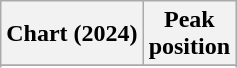<table class="wikitable sortable plainrowheaders" style="text-align:center">
<tr>
<th scope="col">Chart (2024)</th>
<th scope="col">Peak<br>position</th>
</tr>
<tr>
</tr>
<tr>
</tr>
</table>
